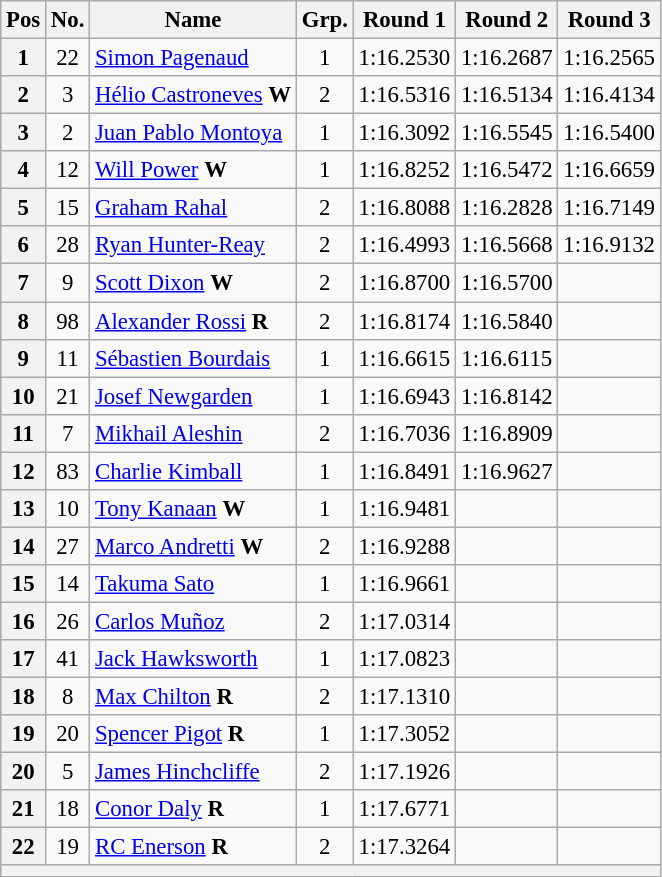<table class="wikitable sortable" style="text-align:center; font-size: 95%;">
<tr>
<th>Pos</th>
<th>No.</th>
<th>Name</th>
<th>Grp.</th>
<th>Round 1</th>
<th>Round 2</th>
<th>Round 3</th>
</tr>
<tr>
<th scope=>1</th>
<td>22</td>
<td align="left"> <a href='#'>Simon Pagenaud</a></td>
<td>1</td>
<td>1:16.2530</td>
<td>1:16.2687</td>
<td>1:16.2565</td>
</tr>
<tr>
<th scope=>2</th>
<td>3</td>
<td align="left"> <a href='#'>Hélio Castroneves</a> <strong><span>W</span></strong></td>
<td>2</td>
<td>1:16.5316</td>
<td>1:16.5134</td>
<td>1:16.4134</td>
</tr>
<tr>
<th scope=>3</th>
<td>2</td>
<td align="left"> <a href='#'>Juan Pablo Montoya</a></td>
<td>1</td>
<td>1:16.3092</td>
<td>1:16.5545</td>
<td>1:16.5400</td>
</tr>
<tr>
<th scope=>4</th>
<td>12</td>
<td align="left"> <a href='#'>Will Power</a> <strong><span>W</span></strong></td>
<td>1</td>
<td>1:16.8252</td>
<td>1:16.5472</td>
<td>1:16.6659</td>
</tr>
<tr>
<th scope=>5</th>
<td>15</td>
<td align="left"> <a href='#'>Graham Rahal</a></td>
<td>2</td>
<td>1:16.8088</td>
<td>1:16.2828</td>
<td>1:16.7149</td>
</tr>
<tr>
<th scope=>6</th>
<td>28</td>
<td align="left"> <a href='#'>Ryan Hunter-Reay</a></td>
<td>2</td>
<td>1:16.4993</td>
<td>1:16.5668</td>
<td>1:16.9132</td>
</tr>
<tr>
<th scope=>7</th>
<td>9</td>
<td align="left"> <a href='#'>Scott Dixon</a> <strong><span>W</span></strong></td>
<td>2</td>
<td>1:16.8700</td>
<td>1:16.5700</td>
<td></td>
</tr>
<tr>
<th scope=>8</th>
<td>98</td>
<td align="left"> <a href='#'>Alexander Rossi</a> <strong><span>R</span></strong></td>
<td>2</td>
<td>1:16.8174</td>
<td>1:16.5840</td>
<td></td>
</tr>
<tr>
<th scope=>9</th>
<td>11</td>
<td align="left"> <a href='#'>Sébastien Bourdais</a></td>
<td>1</td>
<td>1:16.6615</td>
<td>1:16.6115</td>
<td></td>
</tr>
<tr>
<th scope=>10</th>
<td>21</td>
<td align="left"> <a href='#'>Josef Newgarden</a></td>
<td>1</td>
<td>1:16.6943</td>
<td>1:16.8142</td>
<td></td>
</tr>
<tr>
<th scope=>11</th>
<td>7</td>
<td align="left"> <a href='#'>Mikhail Aleshin</a></td>
<td>2</td>
<td>1:16.7036</td>
<td>1:16.8909</td>
<td></td>
</tr>
<tr>
<th scope=>12</th>
<td>83</td>
<td align="left"> <a href='#'>Charlie Kimball</a></td>
<td>1</td>
<td>1:16.8491</td>
<td>1:16.9627</td>
<td></td>
</tr>
<tr>
<th scope=>13</th>
<td>10</td>
<td align="left"> <a href='#'>Tony Kanaan</a> <strong><span>W</span></strong></td>
<td>1</td>
<td>1:16.9481</td>
<td></td>
<td></td>
</tr>
<tr>
<th scope=>14</th>
<td>27</td>
<td align="left"> <a href='#'>Marco Andretti</a> <strong><span>W</span></strong></td>
<td>2</td>
<td>1:16.9288</td>
<td></td>
<td></td>
</tr>
<tr>
<th scope=>15</th>
<td>14</td>
<td align="left"> <a href='#'>Takuma Sato</a></td>
<td>1</td>
<td>1:16.9661</td>
<td></td>
<td></td>
</tr>
<tr>
<th scope=>16</th>
<td>26</td>
<td align="left"> <a href='#'>Carlos Muñoz</a></td>
<td>2</td>
<td>1:17.0314</td>
<td></td>
<td></td>
</tr>
<tr>
<th scope=>17</th>
<td>41</td>
<td align="left"> <a href='#'>Jack Hawksworth</a></td>
<td>1</td>
<td>1:17.0823</td>
<td></td>
<td></td>
</tr>
<tr>
<th scope=>18</th>
<td>8</td>
<td align="left"> <a href='#'>Max Chilton</a> <strong><span>R</span></strong></td>
<td>2</td>
<td>1:17.1310</td>
<td></td>
<td></td>
</tr>
<tr>
<th scope=>19</th>
<td>20</td>
<td align="left"> <a href='#'>Spencer Pigot</a> <strong><span>R</span></strong></td>
<td>1</td>
<td>1:17.3052</td>
<td></td>
<td></td>
</tr>
<tr>
<th scope=>20</th>
<td>5</td>
<td align="left"> <a href='#'>James Hinchcliffe</a></td>
<td>2</td>
<td>1:17.1926</td>
<td></td>
<td></td>
</tr>
<tr>
<th scope=>21</th>
<td>18</td>
<td align="left"> <a href='#'>Conor Daly</a> <strong><span>R</span></strong></td>
<td>1</td>
<td>1:17.6771</td>
<td></td>
<td></td>
</tr>
<tr>
<th scope=>22</th>
<td>19</td>
<td align="left"> <a href='#'>RC Enerson</a> <strong><span>R</span></strong></td>
<td>2</td>
<td>1:17.3264</td>
<td></td>
<td></td>
</tr>
<tr>
<th colspan=11></th>
</tr>
</table>
